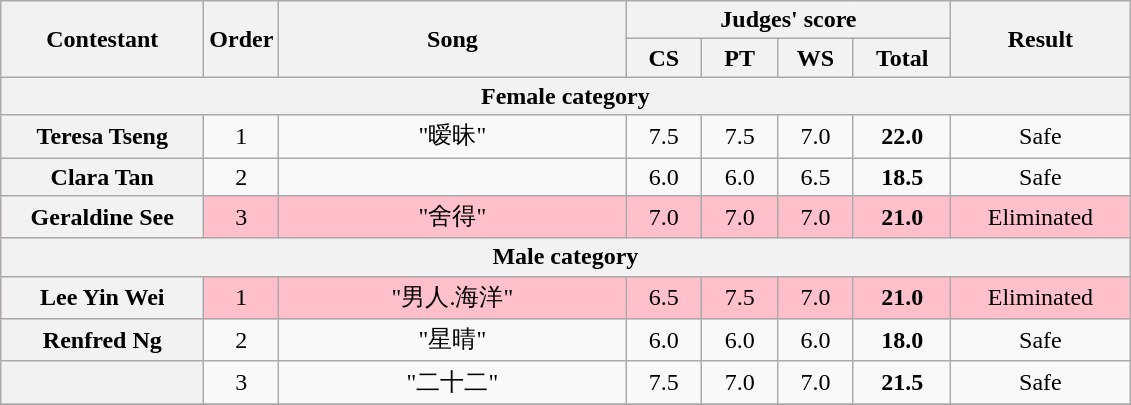<table class="wikitable plainrowheaders" style="text-align:center;">
<tr>
<th rowspan=2 scope="col" style="width:8em;">Contestant</th>
<th rowspan=2 scope="col">Order</th>
<th rowspan=2 scope="col" style="width:14em;">Song</th>
<th colspan=4 scope="col">Judges' score</th>
<th rowspan=2 scope="col" style="width:7em;">Result</th>
</tr>
<tr>
<th style="width:2.7em;">CS</th>
<th style="width:2.7em;">PT</th>
<th style="width:2.7em;">WS</th>
<th style="width:3.6em;">Total</th>
</tr>
<tr>
<th colspan=8>Female category</th>
</tr>
<tr>
<th scope="row">Teresa Tseng</th>
<td>1</td>
<td>"暧昧"</td>
<td>7.5</td>
<td>7.5</td>
<td>7.0</td>
<td><strong>22.0</strong></td>
<td>Safe</td>
</tr>
<tr>
<th scope="row">Clara Tan</th>
<td>2</td>
<td></td>
<td>6.0</td>
<td>6.0</td>
<td>6.5</td>
<td><strong>18.5</strong></td>
<td>Safe</td>
</tr>
<tr style="background:pink;">
<th scope="row">Geraldine See</th>
<td>3</td>
<td>"舍得"</td>
<td>7.0</td>
<td>7.0</td>
<td>7.0</td>
<td><strong>21.0</strong></td>
<td>Eliminated</td>
</tr>
<tr>
<th colspan=8>Male category</th>
</tr>
<tr style="background:pink;">
<th scope="row">Lee Yin Wei</th>
<td>1</td>
<td>"男人.海洋"</td>
<td>6.5</td>
<td>7.5</td>
<td>7.0</td>
<td><strong>21.0</strong></td>
<td>Eliminated</td>
</tr>
<tr>
<th scope="row">Renfred Ng</th>
<td>2</td>
<td>"星晴"</td>
<td>6.0</td>
<td>6.0</td>
<td>6.0</td>
<td><strong>18.0</strong></td>
<td>Safe</td>
</tr>
<tr>
<th scope="row"></th>
<td>3</td>
<td>"二十二"</td>
<td>7.5</td>
<td>7.0</td>
<td>7.0</td>
<td><strong>21.5</strong></td>
<td>Safe</td>
</tr>
<tr>
</tr>
</table>
